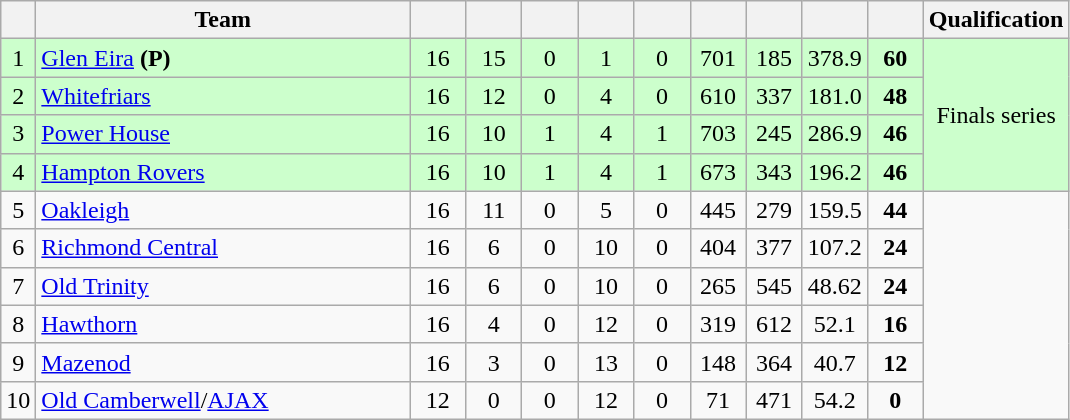<table class="wikitable" style="text-align:center; margin-bottom:0">
<tr>
<th style="width:10px"></th>
<th style="width:35%;">Team</th>
<th style="width:30px;"></th>
<th style="width:30px;"></th>
<th style="width:30px;"></th>
<th style="width:30px;"></th>
<th style="width:30px;"></th>
<th style="width:30px;"></th>
<th style="width:30px;"></th>
<th style="width:30px;"></th>
<th style="width:30px;"></th>
<th>Qualification</th>
</tr>
<tr style="background:#ccffcc;">
<td>1</td>
<td style="text-align:left;"><a href='#'>Glen Eira</a> <strong>(P)</strong></td>
<td>16</td>
<td>15</td>
<td>0</td>
<td>1</td>
<td>0</td>
<td>701</td>
<td>185</td>
<td>378.9</td>
<td><strong>60</strong></td>
<td rowspan=4>Finals series</td>
</tr>
<tr style="background:#ccffcc;">
<td>2</td>
<td style="text-align:left;"><a href='#'>Whitefriars</a></td>
<td>16</td>
<td>12</td>
<td>0</td>
<td>4</td>
<td>0</td>
<td>610</td>
<td>337</td>
<td>181.0</td>
<td><strong>48</strong></td>
</tr>
<tr style="background:#ccffcc;">
<td>3</td>
<td style="text-align:left;"><a href='#'>Power House</a></td>
<td>16</td>
<td>10</td>
<td>1</td>
<td>4</td>
<td>1</td>
<td>703</td>
<td>245</td>
<td>286.9</td>
<td><strong>46</strong></td>
</tr>
<tr style="background:#ccffcc;">
<td>4</td>
<td style="text-align:left;"><a href='#'>Hampton Rovers</a></td>
<td>16</td>
<td>10</td>
<td>1</td>
<td>4</td>
<td>1</td>
<td>673</td>
<td>343</td>
<td>196.2</td>
<td><strong>46</strong></td>
</tr>
<tr>
<td>5</td>
<td style="text-align:left;"><a href='#'>Oakleigh</a></td>
<td>16</td>
<td>11</td>
<td>0</td>
<td>5</td>
<td>0</td>
<td>445</td>
<td>279</td>
<td>159.5</td>
<td><strong>44</strong></td>
</tr>
<tr>
<td>6</td>
<td style="text-align:left;"><a href='#'>Richmond Central</a></td>
<td>16</td>
<td>6</td>
<td>0</td>
<td>10</td>
<td>0</td>
<td>404</td>
<td>377</td>
<td>107.2</td>
<td><strong>24</strong></td>
</tr>
<tr>
<td>7</td>
<td style="text-align:left;"><a href='#'>Old Trinity</a></td>
<td>16</td>
<td>6</td>
<td>0</td>
<td>10</td>
<td>0</td>
<td>265</td>
<td>545</td>
<td>48.62</td>
<td><strong>24</strong></td>
</tr>
<tr>
<td>8</td>
<td style="text-align:left;"><a href='#'>Hawthorn</a></td>
<td>16</td>
<td>4</td>
<td>0</td>
<td>12</td>
<td>0</td>
<td>319</td>
<td>612</td>
<td>52.1</td>
<td><strong>16</strong></td>
</tr>
<tr>
<td>9</td>
<td style="text-align:left;"><a href='#'>Mazenod</a></td>
<td>16</td>
<td>3</td>
<td>0</td>
<td>13</td>
<td>0</td>
<td>148</td>
<td>364</td>
<td>40.7</td>
<td><strong>12</strong></td>
</tr>
<tr>
<td>10</td>
<td style="text-align:left;"><a href='#'>Old Camberwell</a>/<a href='#'>AJAX</a></td>
<td>12</td>
<td>0</td>
<td>0</td>
<td>12</td>
<td>0</td>
<td>71</td>
<td>471</td>
<td>54.2</td>
<td><strong>0</strong></td>
</tr>
</table>
